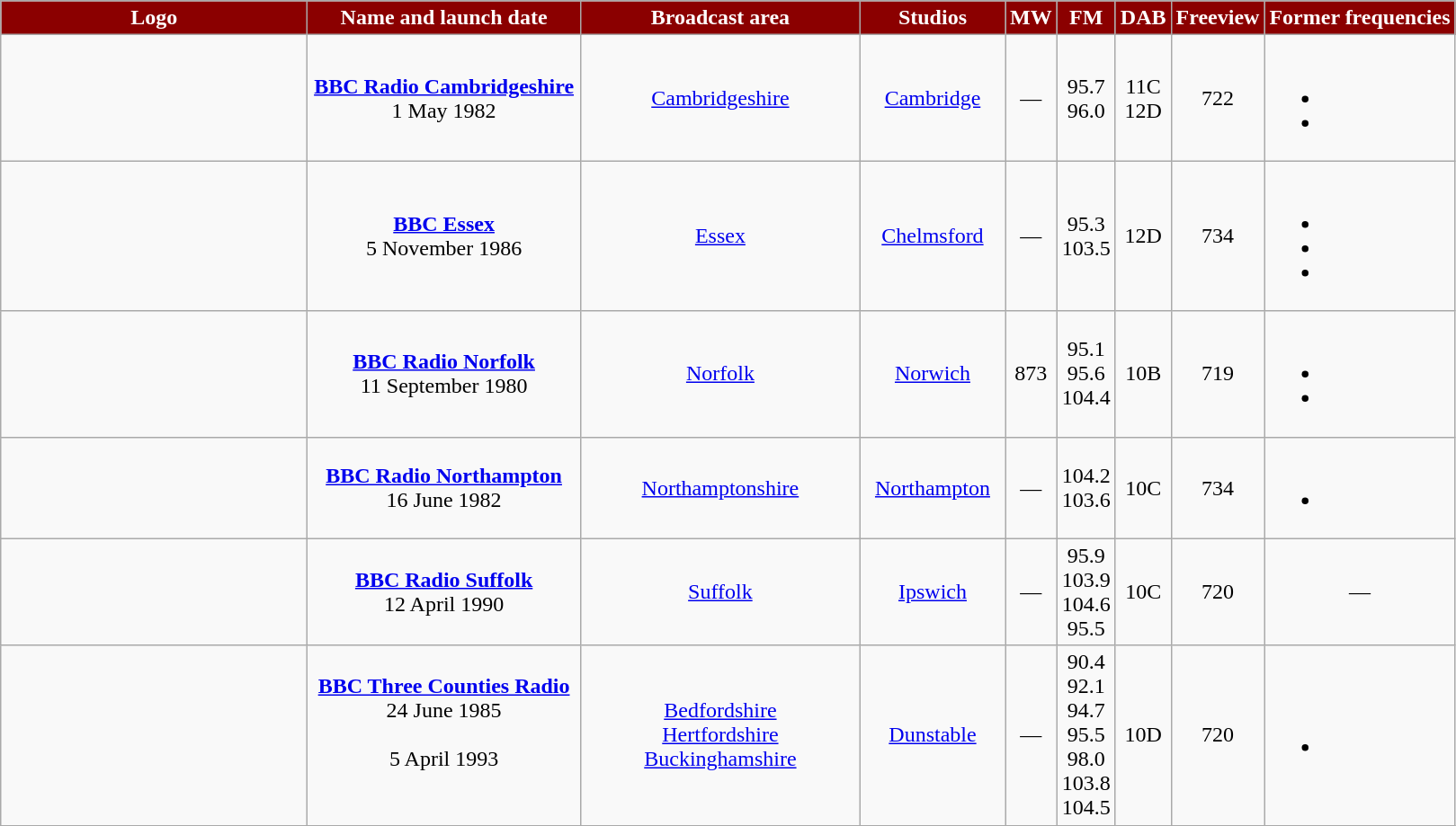<table class="wikitable" style="text-align: center;">
<tr>
<th style="color:white; background-color: #8B0000" width="220pt">Logo</th>
<th style="color:white; background-color: #8B0000" width="195pt">Name and launch date</th>
<th style="color:white; background-color: #8B0000" width="200pt">Broadcast area</th>
<th style="color:white; background-color: #8B0000" width="100pt">Studios</th>
<th style="color:white; background-color: #8B0000">MW<br></th>
<th style="color:white; background-color: #8B0000">FM<br></th>
<th style="color:white; background-color: #8B0000">DAB</th>
<th style="color:white; background-color: #8B0000">Freeview</th>
<th style="color:white; background-color: #8B0000">Former frequencies</th>
</tr>
<tr>
<td></td>
<td><strong><a href='#'>BBC Radio Cambridgeshire</a></strong><br>1 May 1982</td>
<td><a href='#'>Cambridgeshire</a></td>
<td><a href='#'>Cambridge</a></td>
<td>—</td>
<td>95.7<br>96.0</td>
<td>11C<br>12D</td>
<td>722</td>
<td><br><ul><li></li><li></li></ul></td>
</tr>
<tr>
<td></td>
<td><strong><a href='#'>BBC Essex</a></strong><br>5 November 1986</td>
<td><a href='#'>Essex</a></td>
<td><a href='#'>Chelmsford</a></td>
<td>—</td>
<td>95.3<br>103.5</td>
<td>12D</td>
<td>734</td>
<td><br><ul><li></li><li></li><li></li></ul></td>
</tr>
<tr>
<td></td>
<td><strong><a href='#'>BBC Radio Norfolk</a></strong><br>11 September 1980</td>
<td><a href='#'>Norfolk</a></td>
<td><a href='#'>Norwich</a></td>
<td>873</td>
<td>95.1<br>95.6<br>104.4</td>
<td>10B</td>
<td>719</td>
<td><br><ul><li></li><li></li></ul></td>
</tr>
<tr>
<td></td>
<td><strong><a href='#'>BBC Radio Northampton</a></strong><br>16 June 1982</td>
<td><a href='#'>Northamptonshire</a></td>
<td><a href='#'>Northampton</a></td>
<td>—</td>
<td>104.2<br>103.6</td>
<td>10C</td>
<td>734</td>
<td><br><ul><li></li></ul></td>
</tr>
<tr>
<td></td>
<td><strong><a href='#'>BBC Radio Suffolk</a></strong><br>12 April 1990</td>
<td><a href='#'>Suffolk</a></td>
<td><a href='#'>Ipswich</a></td>
<td>—</td>
<td>95.9<br>103.9<br>104.6<br>95.5</td>
<td>10C</td>
<td>720</td>
<td>—</td>
</tr>
<tr>
<td></td>
<td><strong><a href='#'>BBC Three Counties Radio</a></strong><br>24 June 1985<br><br>5 April 1993<br><br></td>
<td><a href='#'>Bedfordshire</a><br><a href='#'>Hertfordshire</a><br><a href='#'>Buckinghamshire</a></td>
<td><a href='#'>Dunstable</a></td>
<td>—</td>
<td>90.4<br>92.1<br>94.7<br>95.5<br>98.0<br>103.8<br>104.5</td>
<td>10D</td>
<td>720</td>
<td><br><ul><li></li></ul></td>
</tr>
<tr>
</tr>
</table>
